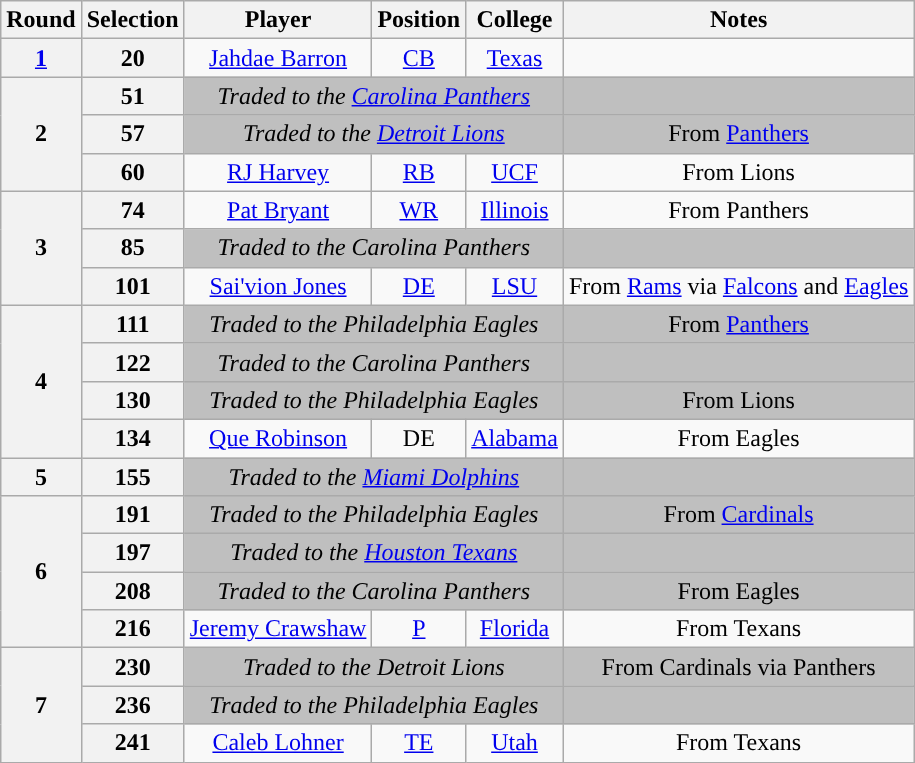<table class="wikitable" style="text-align:center">
<tr>
<th>Round</th>
<th>Selection</th>
<th>Player</th>
<th>Position</th>
<th>College</th>
<th>Notes</th>
</tr>
<tr>
<th><a href='#'>1</a></th>
<th>20</th>
<td><a href='#'>Jahdae Barron</a></td>
<td><a href='#'>CB</a></td>
<td><a href='#'>Texas</a></td>
<td></td>
</tr>
<tr>
<th rowspan="3">2</th>
<th>51</th>
<td colspan="3" style="background:#BFBFBF"><em>Traded to the <a href='#'>Carolina Panthers</a></em></td>
<td style="background:#BFBFBF"></td>
</tr>
<tr>
<th>57</th>
<td colspan="3" style="background:#BFBFBF"><em>Traded to the <a href='#'>Detroit Lions</a></em></td>
<td style="background:#BFBFBF">From <a href='#'>Panthers</a></td>
</tr>
<tr>
<th>60</th>
<td><a href='#'>RJ Harvey</a></td>
<td><a href='#'>RB</a></td>
<td><a href='#'>UCF</a></td>
<td>From Lions</td>
</tr>
<tr>
<th rowspan="3">3</th>
<th>74</th>
<td><a href='#'>Pat Bryant</a></td>
<td><a href='#'>WR</a></td>
<td><a href='#'>Illinois</a></td>
<td>From Panthers</td>
</tr>
<tr>
<th>85</th>
<td colspan="3" style="background:#BFBFBF"><em>Traded to the Carolina Panthers</em></td>
<td style="background:#BFBFBF"></td>
</tr>
<tr>
<th>101</th>
<td><a href='#'>Sai'vion Jones</a></td>
<td><a href='#'>DE</a></td>
<td><a href='#'>LSU</a></td>
<td>From <a href='#'>Rams</a> via <a href='#'>Falcons</a> and <a href='#'>Eagles</a></td>
</tr>
<tr>
<th rowspan="4">4</th>
<th>111</th>
<td colspan="3" style="background:#BFBFBF"><em>Traded to the Philadelphia Eagles</em></td>
<td style="background:#BFBFBF">From <a href='#'>Panthers</a></td>
</tr>
<tr>
<th>122</th>
<td colspan="3" style="background:#BFBFBF"><em>Traded to the Carolina Panthers</em></td>
<td style="background:#BFBFBF"></td>
</tr>
<tr>
<th>130</th>
<td colspan="3" style="background:#BFBFBF"><em>Traded to the Philadelphia Eagles</em></td>
<td style="background:#BFBFBF">From Lions</td>
</tr>
<tr>
<th>134</th>
<td><a href='#'>Que Robinson</a></td>
<td>DE</td>
<td><a href='#'>Alabama</a></td>
<td>From Eagles</td>
</tr>
<tr>
<th>5</th>
<th>155</th>
<td colspan=3 style="background:#BFBFBF"><em>Traded to the <a href='#'>Miami Dolphins</a></em></td>
<td style="background:#BFBFBF"></td>
</tr>
<tr>
<th rowspan="4">6</th>
<th>191</th>
<td colspan="3" style="background:#BFBFBF"><em>Traded to the Philadelphia Eagles</em></td>
<td style="background:#BFBFBF">From <a href='#'>Cardinals</a></td>
</tr>
<tr>
<th>197</th>
<td colspan="3" style="background:#BFBFBF"><em>Traded to the <a href='#'>Houston Texans</a></em></td>
<td style="background:#BFBFBF"></td>
</tr>
<tr>
<th>208</th>
<td colspan="3" style="background:#BFBFBF"><em>Traded to the Carolina Panthers</em></td>
<td style="background:#BFBFBF">From Eagles</td>
</tr>
<tr>
<th>216</th>
<td><a href='#'>Jeremy Crawshaw</a></td>
<td><a href='#'>P</a></td>
<td><a href='#'>Florida</a></td>
<td>From Texans</td>
</tr>
<tr>
<th rowspan="3">7</th>
<th>230</th>
<td colspan="3" style="background:#BFBFBF"><em>Traded to the Detroit Lions</em></td>
<td style="background:#BFBFBF">From Cardinals via Panthers</td>
</tr>
<tr>
<th>236</th>
<td colspan=3 style="background:#BFBFBF"><em>Traded to the Philadelphia Eagles</em></td>
<td style="background:#BFBFBF"></td>
</tr>
<tr>
<th>241</th>
<td><a href='#'>Caleb Lohner</a></td>
<td><a href='#'>TE</a></td>
<td><a href='#'>Utah</a></td>
<td>From Texans</td>
</tr>
</table>
